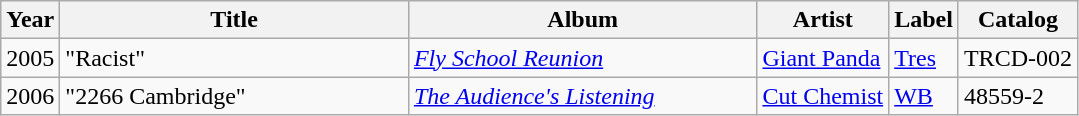<table class="wikitable">
<tr>
<th>Year</th>
<th width="225">Title</th>
<th width="225">Album</th>
<th>Artist</th>
<th>Label</th>
<th>Catalog</th>
</tr>
<tr>
<td>2005</td>
<td>"Racist"</td>
<td><em><a href='#'>Fly School Reunion</a></em></td>
<td><a href='#'>Giant Panda</a></td>
<td><a href='#'>Tres</a></td>
<td>TRCD-002</td>
</tr>
<tr>
<td>2006</td>
<td>"2266 Cambridge"</td>
<td><em><a href='#'>The Audience's Listening</a></em></td>
<td><a href='#'>Cut Chemist</a></td>
<td><a href='#'>WB</a></td>
<td>48559-2</td>
</tr>
</table>
